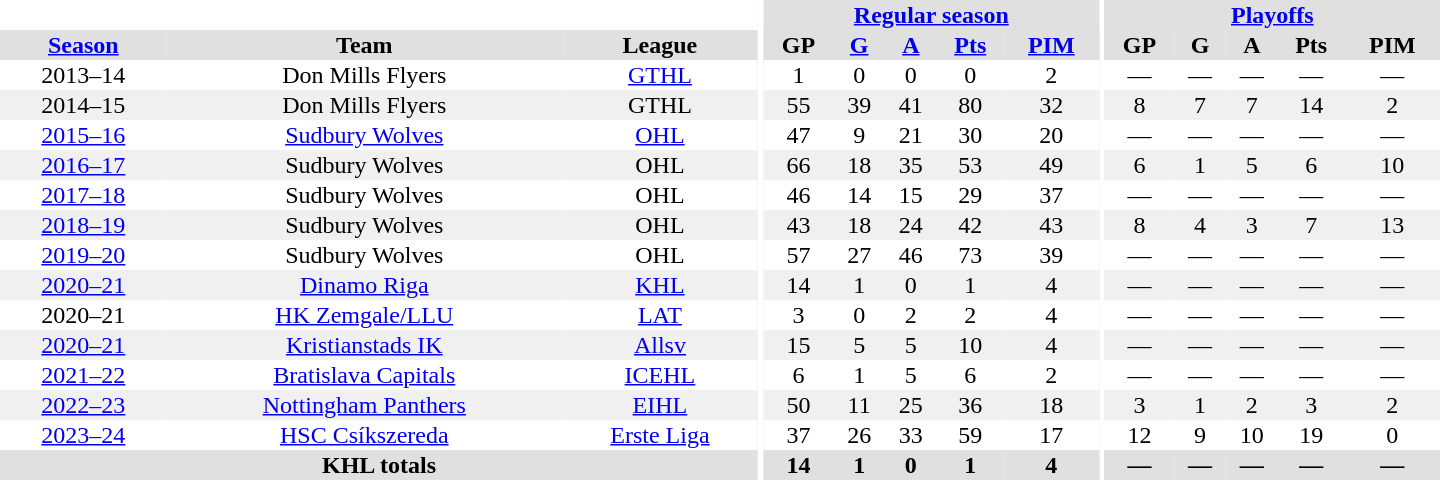<table border="0" cellpadding="1" cellspacing="0" style="text-align:center; width:60em">
<tr bgcolor="#e0e0e0">
<th colspan="3" bgcolor="#ffffff"></th>
<th rowspan="100" bgcolor="#ffffff"></th>
<th colspan="5"><a href='#'>Regular season</a></th>
<th rowspan="100" bgcolor="#ffffff"></th>
<th colspan="5"><a href='#'>Playoffs</a></th>
</tr>
<tr bgcolor="#e0e0e0">
<th><a href='#'>Season</a></th>
<th>Team</th>
<th>League</th>
<th>GP</th>
<th><a href='#'>G</a></th>
<th><a href='#'>A</a></th>
<th><a href='#'>Pts</a></th>
<th><a href='#'>PIM</a></th>
<th>GP</th>
<th>G</th>
<th>A</th>
<th>Pts</th>
<th>PIM</th>
</tr>
<tr>
<td>2013–14</td>
<td>Don Mills Flyers</td>
<td><a href='#'>GTHL</a></td>
<td>1</td>
<td>0</td>
<td>0</td>
<td>0</td>
<td>2</td>
<td>—</td>
<td>—</td>
<td>—</td>
<td>—</td>
<td>—</td>
</tr>
<tr bgcolor="#f0f0f0">
<td>2014–15</td>
<td>Don Mills Flyers</td>
<td>GTHL</td>
<td>55</td>
<td>39</td>
<td>41</td>
<td>80</td>
<td>32</td>
<td>8</td>
<td>7</td>
<td>7</td>
<td>14</td>
<td>2</td>
</tr>
<tr>
<td><a href='#'>2015–16</a></td>
<td><a href='#'>Sudbury Wolves</a></td>
<td><a href='#'>OHL</a></td>
<td>47</td>
<td>9</td>
<td>21</td>
<td>30</td>
<td>20</td>
<td>—</td>
<td>—</td>
<td>—</td>
<td>—</td>
<td>—</td>
</tr>
<tr bgcolor="#f0f0f0">
<td><a href='#'>2016–17</a></td>
<td>Sudbury Wolves</td>
<td>OHL</td>
<td>66</td>
<td>18</td>
<td>35</td>
<td>53</td>
<td>49</td>
<td>6</td>
<td>1</td>
<td>5</td>
<td>6</td>
<td>10</td>
</tr>
<tr>
<td><a href='#'>2017–18</a></td>
<td>Sudbury Wolves</td>
<td>OHL</td>
<td>46</td>
<td>14</td>
<td>15</td>
<td>29</td>
<td>37</td>
<td>—</td>
<td>—</td>
<td>—</td>
<td>—</td>
<td>—</td>
</tr>
<tr bgcolor="#f0f0f0">
<td><a href='#'>2018–19</a></td>
<td>Sudbury Wolves</td>
<td>OHL</td>
<td>43</td>
<td>18</td>
<td>24</td>
<td>42</td>
<td>43</td>
<td>8</td>
<td>4</td>
<td>3</td>
<td>7</td>
<td>13</td>
</tr>
<tr>
<td><a href='#'>2019–20</a></td>
<td>Sudbury Wolves</td>
<td>OHL</td>
<td>57</td>
<td>27</td>
<td>46</td>
<td>73</td>
<td>39</td>
<td>—</td>
<td>—</td>
<td>—</td>
<td>—</td>
<td>—</td>
</tr>
<tr bgcolor="#f0f0f0">
<td><a href='#'>2020–21</a></td>
<td><a href='#'>Dinamo Riga</a></td>
<td><a href='#'>KHL</a></td>
<td>14</td>
<td>1</td>
<td>0</td>
<td>1</td>
<td>4</td>
<td>—</td>
<td>—</td>
<td>—</td>
<td>—</td>
<td>—</td>
</tr>
<tr>
<td>2020–21</td>
<td><a href='#'>HK Zemgale/LLU</a></td>
<td><a href='#'>LAT</a></td>
<td>3</td>
<td>0</td>
<td>2</td>
<td>2</td>
<td>4</td>
<td>—</td>
<td>—</td>
<td>—</td>
<td>—</td>
<td>—</td>
</tr>
<tr bgcolor="#f0f0f0">
<td><a href='#'>2020–21</a></td>
<td><a href='#'>Kristianstads IK</a></td>
<td><a href='#'>Allsv</a></td>
<td>15</td>
<td>5</td>
<td>5</td>
<td>10</td>
<td>4</td>
<td>—</td>
<td>—</td>
<td>—</td>
<td>—</td>
<td>—</td>
</tr>
<tr>
<td><a href='#'>2021–22</a></td>
<td><a href='#'>Bratislava Capitals</a></td>
<td><a href='#'>ICEHL</a></td>
<td>6</td>
<td>1</td>
<td>5</td>
<td>6</td>
<td>2</td>
<td>—</td>
<td>—</td>
<td>—</td>
<td>—</td>
<td>—</td>
</tr>
<tr bgcolor="#f0f0f0">
<td><a href='#'>2022–23</a></td>
<td><a href='#'>Nottingham Panthers</a></td>
<td><a href='#'>EIHL</a></td>
<td>50</td>
<td>11</td>
<td>25</td>
<td>36</td>
<td>18</td>
<td>3</td>
<td>1</td>
<td>2</td>
<td>3</td>
<td>2</td>
</tr>
<tr>
<td><a href='#'>2023–24</a></td>
<td><a href='#'>HSC Csíkszereda</a></td>
<td><a href='#'>Erste Liga</a></td>
<td>37</td>
<td>26</td>
<td>33</td>
<td>59</td>
<td>17</td>
<td>12</td>
<td>9</td>
<td>10</td>
<td>19</td>
<td>0</td>
</tr>
<tr bgcolor="#e0e0e0">
<th colspan="3">KHL totals</th>
<th>14</th>
<th>1</th>
<th>0</th>
<th>1</th>
<th>4</th>
<th>—</th>
<th>—</th>
<th>—</th>
<th>—</th>
<th>—</th>
</tr>
</table>
